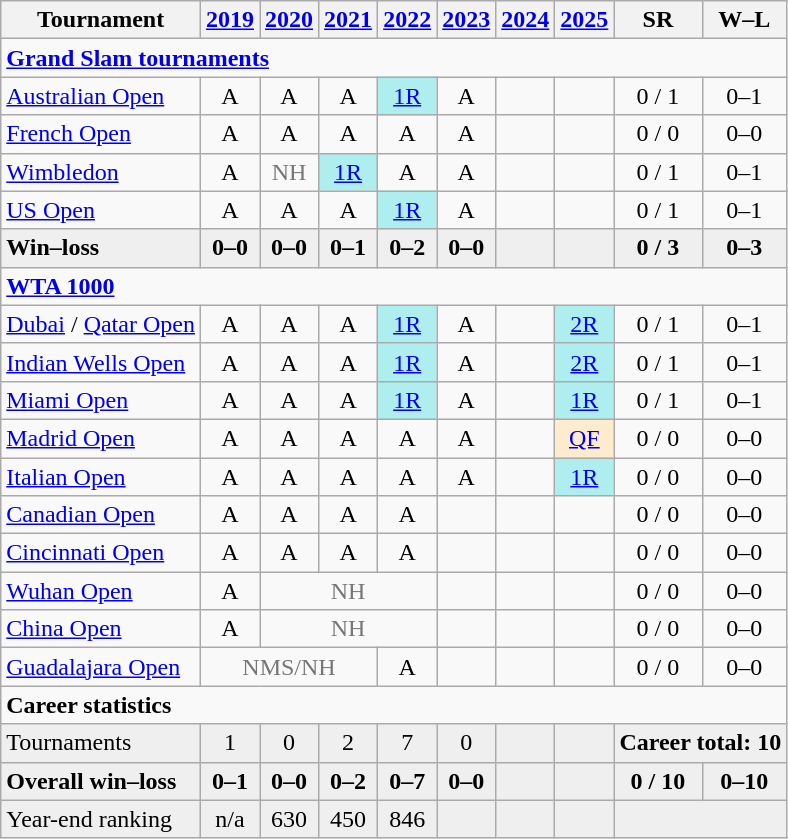<table class="wikitable" style="text-align:center">
<tr>
<th>Tournament</th>
<th><a href='#'>2019</a></th>
<th><a href='#'>2020</a></th>
<th><a href='#'>2021</a></th>
<th><a href='#'>2022</a></th>
<th><a href='#'>2023</a></th>
<th><a href='#'>2024</a></th>
<th><a href='#'>2025</a></th>
<th>SR</th>
<th>W–L</th>
</tr>
<tr>
<td colspan="10" align="left"><strong><a href='#'>Grand Slam tournaments</a></strong></td>
</tr>
<tr>
<td align="left"><a href='#'>Australian Open</a></td>
<td>A</td>
<td>A</td>
<td>A</td>
<td bgcolor="afeeee"><a href='#'>1R</a></td>
<td>A</td>
<td></td>
<td></td>
<td>0 / 1</td>
<td>0–1</td>
</tr>
<tr>
<td align="left"><a href='#'>French Open</a></td>
<td>A</td>
<td>A</td>
<td>A</td>
<td>A</td>
<td>A</td>
<td></td>
<td></td>
<td>0 / 0</td>
<td>0–0</td>
</tr>
<tr>
<td align="left"><a href='#'>Wimbledon</a></td>
<td>A</td>
<td style="color:#767676">NH</td>
<td bgcolor="afeeee"><a href='#'>1R</a></td>
<td>A</td>
<td>A</td>
<td></td>
<td></td>
<td>0 / 1</td>
<td>0–1</td>
</tr>
<tr>
<td align="left"><a href='#'>US Open</a></td>
<td>A</td>
<td>A</td>
<td>A</td>
<td bgcolor="afeeee"><a href='#'>1R</a></td>
<td>A</td>
<td></td>
<td></td>
<td>0 / 1</td>
<td>0–1</td>
</tr>
<tr style="background:#efefef;font-weight:bold">
<td align="left">Win–loss</td>
<td>0–0</td>
<td>0–0</td>
<td>0–1</td>
<td>0–2</td>
<td>0–0</td>
<td></td>
<td></td>
<td>0 / 3</td>
<td>0–3</td>
</tr>
<tr>
<td colspan="10" align="left"><strong><a href='#'>WTA 1000</a></strong></td>
</tr>
<tr>
<td align="left"><a href='#'>Dubai</a> / <a href='#'>Qatar Open</a></td>
<td>A</td>
<td>A</td>
<td>A</td>
<td bgcolor="afeeee"><a href='#'>1R</a></td>
<td>A</td>
<td></td>
<td bgcolor="afeeee"><a href='#'>2R</a></td>
<td>0 / 1</td>
<td>0–1</td>
</tr>
<tr>
<td align="left"><a href='#'>Indian Wells Open</a></td>
<td>A</td>
<td>A</td>
<td>A</td>
<td bgcolor="afeeee"><a href='#'>1R</a></td>
<td>A</td>
<td></td>
<td bgcolor="afeeee"><a href='#'>2R</a></td>
<td>0 / 1</td>
<td>0–1</td>
</tr>
<tr>
<td align="left"><a href='#'>Miami Open</a></td>
<td>A</td>
<td>A</td>
<td>A</td>
<td bgcolor="afeeee"><a href='#'>1R</a></td>
<td>A</td>
<td></td>
<td bgcolor="afeeee"><a href='#'>1R</a></td>
<td>0 / 1</td>
<td>0–1</td>
</tr>
<tr>
<td align="left"><a href='#'>Madrid Open</a></td>
<td>A</td>
<td>A</td>
<td>A</td>
<td>A</td>
<td>A</td>
<td></td>
<td bgcolor=ffebcd><a href='#'>QF</a></td>
<td>0 / 0</td>
<td>0–0</td>
</tr>
<tr>
<td align="left"><a href='#'>Italian Open</a></td>
<td>A</td>
<td>A</td>
<td>A</td>
<td>A</td>
<td>A</td>
<td></td>
<td bgcolor="afeeee"><a href='#'>1R</a></td>
<td>0 / 0</td>
<td>0–0</td>
</tr>
<tr>
<td align="left"><a href='#'>Canadian Open</a></td>
<td>A</td>
<td>A</td>
<td>A</td>
<td>A</td>
<td></td>
<td></td>
<td></td>
<td>0 / 0</td>
<td>0–0</td>
</tr>
<tr>
<td align="left"><a href='#'>Cincinnati Open</a></td>
<td>A</td>
<td>A</td>
<td>A</td>
<td>A</td>
<td></td>
<td></td>
<td></td>
<td>0 / 0</td>
<td>0–0</td>
</tr>
<tr>
<td align="left"><a href='#'>Wuhan Open</a></td>
<td>A</td>
<td colspan="3" style="color:#767676">NH</td>
<td></td>
<td></td>
<td></td>
<td>0 / 0</td>
<td>0–0</td>
</tr>
<tr>
<td align="left"><a href='#'>China Open</a></td>
<td>A</td>
<td colspan="3" style="color:#767676">NH</td>
<td></td>
<td></td>
<td></td>
<td>0 / 0</td>
<td>0–0</td>
</tr>
<tr>
<td align="left"><a href='#'>Guadalajara Open</a></td>
<td colspan="3" style="color:#767676">NMS/NH</td>
<td>A</td>
<td></td>
<td></td>
<td></td>
<td>0 / 0</td>
<td>0–0</td>
</tr>
<tr>
<td colspan="10" align="left"><strong>Career statistics</strong></td>
</tr>
<tr bgcolor="efefef">
<td align="left">Tournaments</td>
<td>1</td>
<td>0</td>
<td>2</td>
<td>7</td>
<td>0</td>
<td></td>
<td></td>
<td colspan="2"><strong>Career total: 10</strong></td>
</tr>
<tr style="background:#efefef;font-weight:bold">
<td align="left">Overall win–loss</td>
<td>0–1</td>
<td>0–0</td>
<td>0–2</td>
<td>0–7</td>
<td>0–0</td>
<td></td>
<td></td>
<td>0 / 10</td>
<td>0–10</td>
</tr>
<tr bgcolor="efefef">
<td align="left">Year-end ranking</td>
<td>n/a</td>
<td>630</td>
<td>450</td>
<td>846</td>
<td></td>
<td></td>
<td></td>
<td colspan="2"></td>
</tr>
</table>
